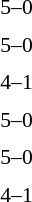<table style="font-size:90%">
<tr>
<td colspan=3></td>
</tr>
<tr>
<td align=right><strong></strong></td>
<td align=center>5–0</td>
<td></td>
</tr>
<tr>
<td colspan=3></td>
</tr>
<tr>
<td width=150 align=right><strong></strong></td>
<td width=100 align=center>5–0</td>
<td></td>
</tr>
<tr>
<td colspan=3></td>
</tr>
<tr>
<td align=right><strong></strong></td>
<td align=center>4–1</td>
<td></td>
</tr>
<tr>
<td colspan=3></td>
</tr>
<tr>
<td align=right><strong></strong></td>
<td align=center>5–0</td>
<td></td>
</tr>
<tr>
<td colspan=3></td>
</tr>
<tr>
<td align=right><strong></strong></td>
<td align=center>5–0</td>
<td></td>
</tr>
<tr>
<td colspan=3></td>
</tr>
<tr>
<td align=right><strong></strong></td>
<td align=center>4–1</td>
<td></td>
</tr>
</table>
